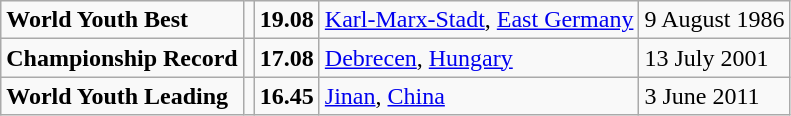<table class="wikitable">
<tr>
<td><strong>World Youth Best</strong></td>
<td></td>
<td><strong>19.08</strong></td>
<td><a href='#'>Karl-Marx-Stadt</a>, <a href='#'>East Germany</a></td>
<td>9 August 1986</td>
</tr>
<tr>
<td><strong>Championship Record</strong></td>
<td></td>
<td><strong>17.08</strong></td>
<td><a href='#'>Debrecen</a>, <a href='#'>Hungary</a></td>
<td>13 July 2001</td>
</tr>
<tr>
<td><strong>World Youth Leading</strong></td>
<td></td>
<td><strong>16.45</strong></td>
<td><a href='#'>Jinan</a>, <a href='#'>China</a></td>
<td>3 June 2011</td>
</tr>
</table>
